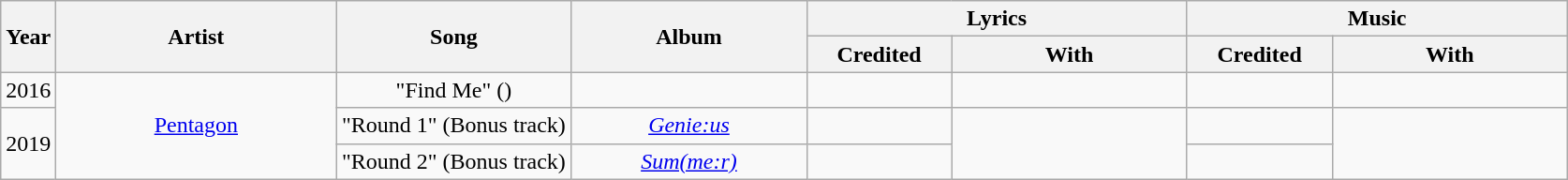<table class="wikitable" style="text-align:center;">
<tr>
<th rowspan="2" style="width:2em;">Year</th>
<th rowspan="2" style="width:12em;">Artist</th>
<th rowspan="2" style="width:10em;">Song</th>
<th rowspan="2" style="width:10em;">Album</th>
<th colspan="2" style="width:16em;">Lyrics</th>
<th colspan="2" style="width:16em;">Music</th>
</tr>
<tr>
<th style="width:6em;">Credited</th>
<th style="width:10em;">With</th>
<th style="width:6em;">Credited</th>
<th style="width:10em;">With</th>
</tr>
<tr>
<td>2016</td>
<td rowspan="3"><a href='#'>Pentagon</a></td>
<td>"Find Me" ()</td>
<td></td>
<td></td>
<td></td>
<td></td>
<td></td>
</tr>
<tr>
<td rowspan="2">2019</td>
<td>"Round 1" (Bonus track)</td>
<td><em><a href='#'>Genie:us</a></em></td>
<td></td>
<td rowspan="2"></td>
<td></td>
<td rowspan="2"></td>
</tr>
<tr>
<td>"Round 2" (Bonus track)</td>
<td><em><a href='#'>Sum(me:r)</a></em></td>
<td></td>
<td></td>
</tr>
</table>
